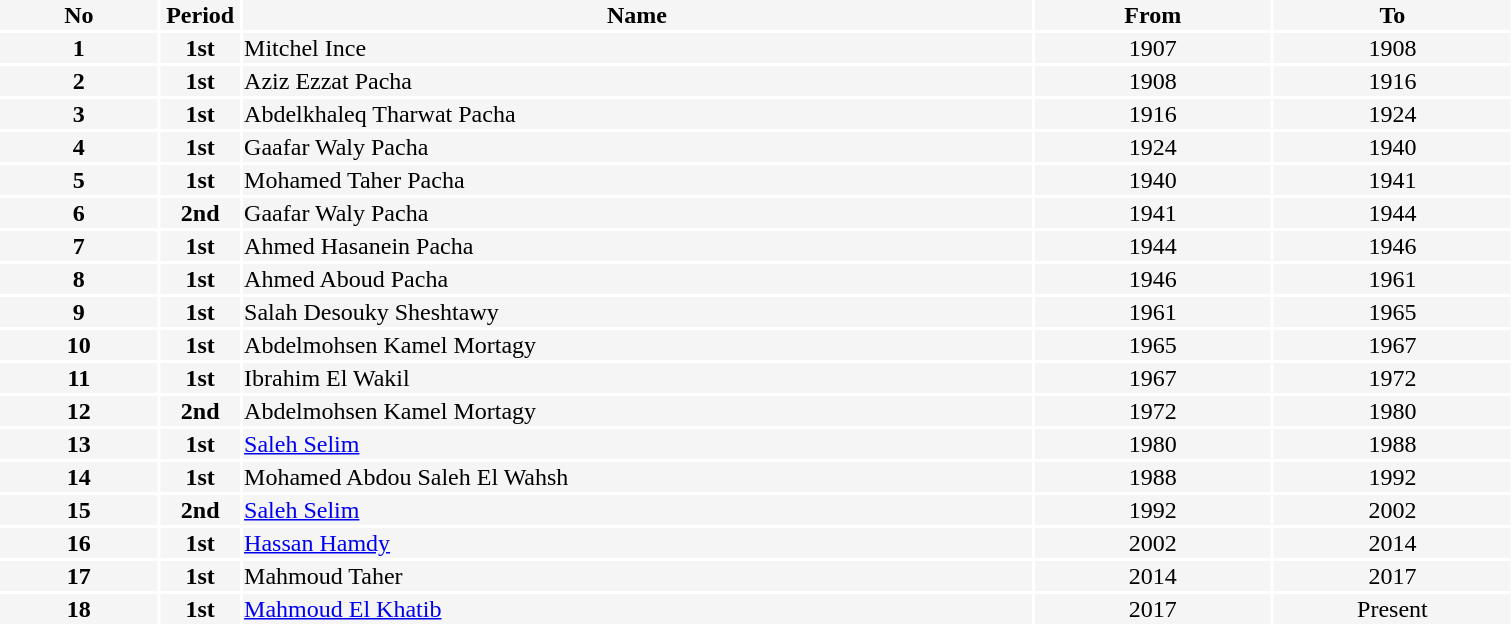<table style="width:80%;">
<tr style="background:#F5F5F5;">
<th style="width:10%;">No</th>
<th ! style="width:5%;">Period</th>
<th style="width:50%;">Name</th>
<th style="width:15%;">From</th>
<th ! style="width:15%;">To</th>
</tr>
<tr style="background:#F5F5F5;">
<td style="text-align:center;"><strong>1</strong></td>
<td style="text-align:center;"><strong>1st</strong></td>
<td style="text-align:Left;"> Mitchel Ince</td>
<td style="text-align:center;">1907</td>
<td style="text-align:center;">1908</td>
</tr>
<tr style="background:#F5F5F5;">
<td style="text-align:center;"><strong>2</strong></td>
<td style="text-align:center;"><strong>1st</strong></td>
<td style="text-align:Left;"> Aziz Ezzat Pacha</td>
<td style="text-align:center;">1908</td>
<td style="text-align:center;">1916</td>
</tr>
<tr style="background:#F5F5F5;">
<td style="text-align:center;"><strong>3</strong></td>
<td style="text-align:center;"><strong>1st</strong></td>
<td style="text-align:Left;"> Abdelkhaleq Tharwat Pacha</td>
<td style="text-align:center;">1916</td>
<td style="text-align:center;">1924</td>
</tr>
<tr style="background:#F5F5F5;">
<td style="text-align:center;"><strong>4</strong></td>
<td style="text-align:center;"><strong>1st</strong></td>
<td style="text-align:Left;"> Gaafar Waly Pacha</td>
<td style="text-align:center;">1924</td>
<td style="text-align:center;">1940</td>
</tr>
<tr style="background:#F5F5F5;">
<td style="text-align:center;"><strong>5</strong></td>
<td style="text-align:center;"><strong>1st</strong></td>
<td style="text-align:left;"> Mohamed Taher Pacha</td>
<td style="text-align:center;">1940</td>
<td style="text-align:center;">1941</td>
</tr>
<tr style="background:#F5F5F5;">
<td style="text-align:center;"><strong>6</strong></td>
<td style="text-align:center;"><strong>2nd</strong></td>
<td style="text-align:left;">Gaafar Waly Pacha</td>
<td style="text-align:center;">1941</td>
<td style="text-align:center;">1944</td>
</tr>
<tr style="background:#F5F5F5;">
<td style="text-align:center;"><strong>7</strong></td>
<td style="text-align:center;"><strong>1st</strong></td>
<td style="text-align:left;"> Ahmed Hasanein Pacha</td>
<td style="text-align:center;">1944</td>
<td style="text-align:center;">1946</td>
</tr>
<tr style="background:#F5F5F5;">
<td style="text-align:center;"><strong>8</strong></td>
<td style="text-align:center;"><strong>1st</strong></td>
<td style="text-align:left;"> Ahmed Aboud Pacha</td>
<td style="text-align:center;">1946</td>
<td style="text-align:center;">1961</td>
</tr>
<tr style="background:#F5F5F5;">
<td style="text-align:center;"><strong>9</strong></td>
<td style="text-align:center;"><strong>1st</strong></td>
<td style="text-align:left;"> Salah Desouky Sheshtawy</td>
<td style="text-align:center;">1961</td>
<td style="text-align:center;">1965</td>
</tr>
<tr style="background:#F5F5F5;">
<td style="text-align:center;"><strong>10</strong></td>
<td style="text-align:center;"><strong>1st</strong></td>
<td style="text-align:left;"> Abdelmohsen Kamel Mortagy</td>
<td style="text-align:center;">1965</td>
<td style="text-align:center;">1967</td>
</tr>
<tr style="background:#F5F5F5;">
<td style="text-align:center;"><strong>11</strong></td>
<td style="text-align:center;"><strong>1st</strong></td>
<td style="text-align:left;"> Ibrahim El Wakil</td>
<td style="text-align:center;">1967</td>
<td style="text-align:center;">1972</td>
</tr>
<tr style="background:#F5F5F5;">
<td style="text-align:center;"><strong>12</strong></td>
<td style="text-align:center;"><strong>2nd</strong></td>
<td style="text-align:left;"> Abdelmohsen Kamel Mortagy</td>
<td style="text-align:center;">1972</td>
<td style="text-align:center;">1980</td>
</tr>
<tr style="background:#F5F5F5;">
<td style="text-align:center;"><strong>13</strong></td>
<td style="text-align:center;"><strong>1st</strong></td>
<td style="text-align:left;"> <a href='#'>Saleh Selim</a></td>
<td style="text-align:center;">1980</td>
<td style="text-align:center;">1988</td>
</tr>
<tr style="background:#F5F5F5;">
<td style="text-align:center;"><strong>14</strong></td>
<td style="text-align:center;"><strong>1st</strong></td>
<td style="text-align:left;"> Mohamed Abdou Saleh El Wahsh</td>
<td style="text-align:center;">1988</td>
<td style="text-align:center;">1992</td>
</tr>
<tr style="background:#F5F5F5;">
<td style="text-align:center;"><strong>15</strong></td>
<td style="text-align:center;"><strong>2nd</strong></td>
<td style="text-align:left;"> <a href='#'>Saleh Selim</a></td>
<td style="text-align:center;">1992</td>
<td style="text-align:center;">2002</td>
</tr>
<tr style="background:#F5F5F5;">
<td style="text-align:center;"><strong>16</strong></td>
<td style="text-align:center;"><strong>1st</strong></td>
<td style="text-align:left;"> <a href='#'>Hassan Hamdy</a></td>
<td style="text-align:center;">2002</td>
<td style="text-align:center;">2014</td>
</tr>
<tr style="background:#F5F5F5;">
<td style="text-align:center;"><strong>17</strong></td>
<td style="text-align:center;"><strong>1st</strong></td>
<td style="text-align:left;"> Mahmoud Taher</td>
<td style="text-align:center;">2014</td>
<td style="text-align:center;">2017</td>
</tr>
<tr style="background:#F5F5F5;">
<td style="text-align:center;"><strong>18</strong></td>
<td style="text-align:center;"><strong>1st</strong></td>
<td style="text-align:left;"> <a href='#'>Mahmoud El Khatib</a></td>
<td style="text-align:center;">2017</td>
<td style="text-align:center;">Present</td>
</tr>
</table>
